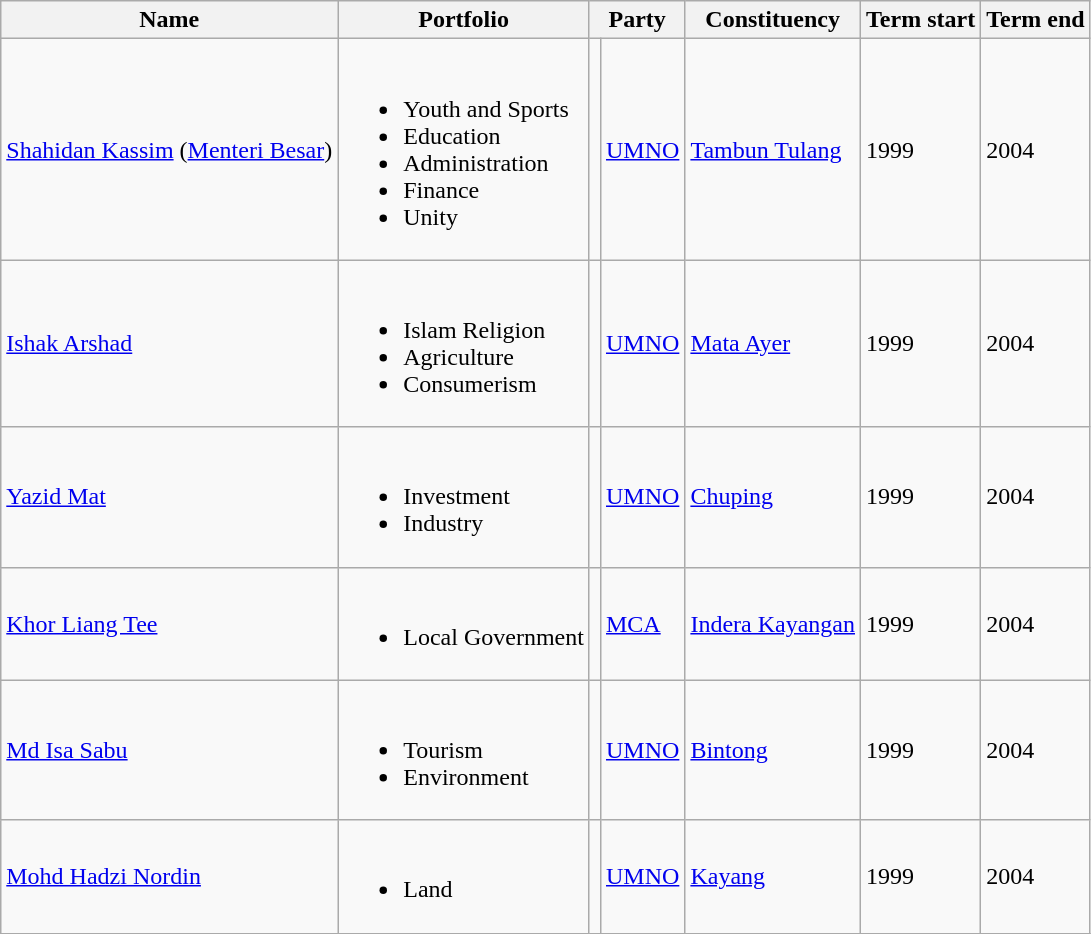<table class="wikitable">
<tr>
<th>Name</th>
<th>Portfolio</th>
<th colspan=2>Party</th>
<th>Constituency</th>
<th>Term start</th>
<th>Term end</th>
</tr>
<tr>
<td><a href='#'>Shahidan Kassim</a> (<a href='#'>Menteri Besar</a>)</td>
<td><br><ul><li>Youth and Sports</li><li>Education</li><li>Administration</li><li>Finance</li><li>Unity</li></ul></td>
<td bgcolor=></td>
<td><a href='#'>UMNO</a></td>
<td><a href='#'>Tambun Tulang</a></td>
<td>1999</td>
<td>2004</td>
</tr>
<tr>
<td><a href='#'>Ishak Arshad</a></td>
<td><br><ul><li>Islam Religion</li><li>Agriculture</li><li>Consumerism</li></ul></td>
<td bgcolor=></td>
<td><a href='#'>UMNO</a></td>
<td><a href='#'>Mata Ayer</a></td>
<td>1999</td>
<td>2004</td>
</tr>
<tr>
<td><a href='#'>Yazid Mat</a></td>
<td><br><ul><li>Investment</li><li>Industry</li></ul></td>
<td bgcolor=></td>
<td><a href='#'>UMNO</a></td>
<td><a href='#'>Chuping</a></td>
<td>1999</td>
<td>2004</td>
</tr>
<tr>
<td><a href='#'>Khor Liang Tee</a></td>
<td><br><ul><li>Local Government</li></ul></td>
<td bgcolor=></td>
<td><a href='#'>MCA</a></td>
<td><a href='#'>Indera Kayangan</a></td>
<td>1999</td>
<td>2004</td>
</tr>
<tr>
<td><a href='#'>Md Isa Sabu</a></td>
<td><br><ul><li>Tourism</li><li>Environment</li></ul></td>
<td bgcolor=></td>
<td><a href='#'>UMNO</a></td>
<td><a href='#'>Bintong</a></td>
<td>1999</td>
<td>2004</td>
</tr>
<tr>
<td><a href='#'>Mohd Hadzi Nordin</a></td>
<td><br><ul><li>Land</li></ul></td>
<td bgcolor=></td>
<td><a href='#'>UMNO</a></td>
<td><a href='#'>Kayang</a></td>
<td>1999</td>
<td>2004</td>
</tr>
<tr>
</tr>
</table>
